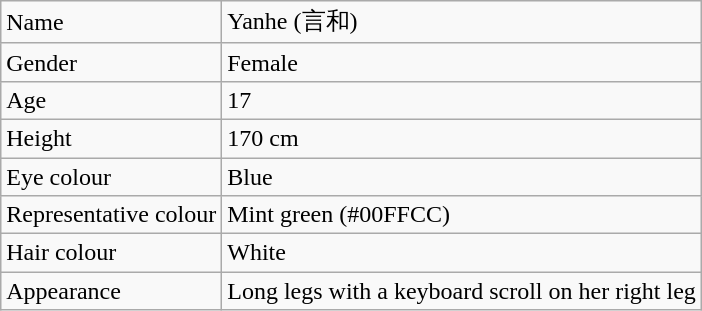<table class="wikitable">
<tr>
<td>Name</td>
<td>Yanhe (言和)</td>
</tr>
<tr>
<td>Gender</td>
<td>Female</td>
</tr>
<tr>
<td>Age</td>
<td>17</td>
</tr>
<tr>
<td>Height</td>
<td>170 cm</td>
</tr>
<tr>
<td>Eye colour</td>
<td>Blue</td>
</tr>
<tr>
<td>Representative colour</td>
<td>Mint green (#00FFCC)</td>
</tr>
<tr>
<td>Hair colour</td>
<td>White</td>
</tr>
<tr>
<td>Appearance</td>
<td>Long legs with a keyboard scroll on her right leg</td>
</tr>
</table>
